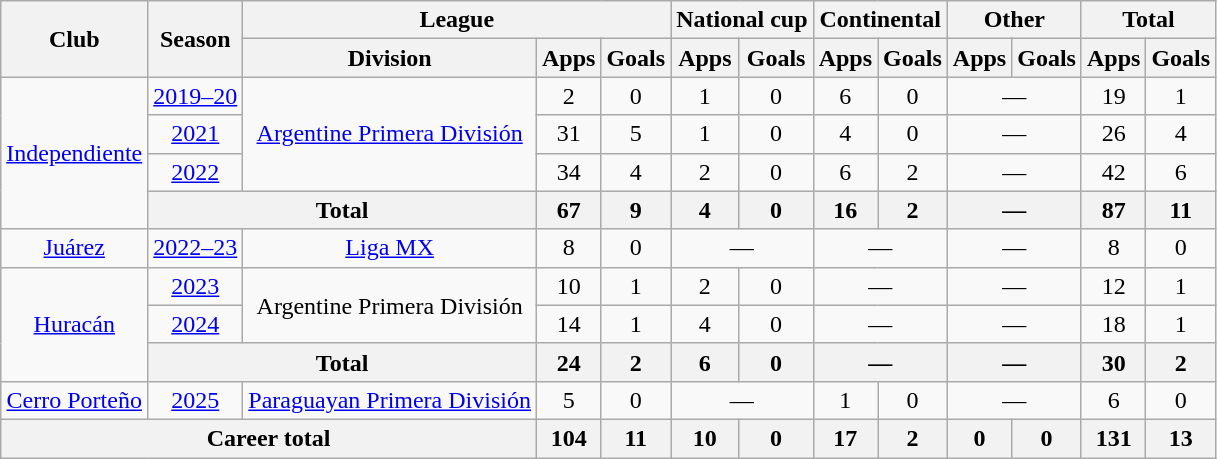<table class="wikitable" style="text-align:center">
<tr>
<th rowspan="2">Club</th>
<th rowspan="2">Season</th>
<th colspan="3">League</th>
<th colspan="2">National cup</th>
<th colspan="2">Continental</th>
<th colspan="2">Other</th>
<th colspan="2">Total</th>
</tr>
<tr>
<th>Division</th>
<th>Apps</th>
<th>Goals</th>
<th>Apps</th>
<th>Goals</th>
<th>Apps</th>
<th>Goals</th>
<th>Apps</th>
<th>Goals</th>
<th>Apps</th>
<th>Goals</th>
</tr>
<tr>
<td rowspan="4"><a href='#'>Independiente</a></td>
<td><a href='#'>2019–20</a></td>
<td rowspan="3"><a href='#'>Argentine Primera División</a></td>
<td>2</td>
<td>0</td>
<td>1</td>
<td>0</td>
<td>6</td>
<td>0</td>
<td colspan="2">—</td>
<td>19</td>
<td>1</td>
</tr>
<tr>
<td><a href='#'>2021</a></td>
<td>31</td>
<td>5</td>
<td>1</td>
<td>0</td>
<td>4</td>
<td>0</td>
<td colspan="2">—</td>
<td>26</td>
<td>4</td>
</tr>
<tr>
<td><a href='#'>2022</a></td>
<td>34</td>
<td>4</td>
<td>2</td>
<td>0</td>
<td>6</td>
<td>2</td>
<td colspan="2">—</td>
<td>42</td>
<td>6</td>
</tr>
<tr>
<th colspan="2">Total</th>
<th>67</th>
<th>9</th>
<th>4</th>
<th>0</th>
<th>16</th>
<th>2</th>
<th colspan="2">—</th>
<th>87</th>
<th>11</th>
</tr>
<tr>
<td><a href='#'>Juárez</a></td>
<td><a href='#'>2022–23</a></td>
<td><a href='#'>Liga MX</a></td>
<td>8</td>
<td>0</td>
<td colspan="2">—</td>
<td colspan="2">—</td>
<td colspan="2">—</td>
<td>8</td>
<td>0</td>
</tr>
<tr>
<td rowspan="3"><a href='#'>Huracán</a></td>
<td><a href='#'>2023</a></td>
<td rowspan="2">Argentine Primera División</td>
<td>10</td>
<td>1</td>
<td>2</td>
<td>0</td>
<td colspan="2">—</td>
<td colspan="2">—</td>
<td>12</td>
<td>1</td>
</tr>
<tr>
<td><a href='#'>2024</a></td>
<td>14</td>
<td>1</td>
<td>4</td>
<td>0</td>
<td colspan="2">—</td>
<td colspan="2">—</td>
<td>18</td>
<td>1</td>
</tr>
<tr>
<th colspan="2">Total</th>
<th>24</th>
<th>2</th>
<th>6</th>
<th>0</th>
<th colspan="2">—</th>
<th colspan="2">—</th>
<th>30</th>
<th>2</th>
</tr>
<tr>
<td rowspan="1"><a href='#'>Cerro Porteño</a></td>
<td><a href='#'>2025</a></td>
<td rowspan="1"><a href='#'>Paraguayan Primera División</a></td>
<td>5</td>
<td>0</td>
<td colspan="2">—</td>
<td>1</td>
<td>0</td>
<td colspan="2">—</td>
<td>6</td>
<td>0</td>
</tr>
<tr>
<th colspan="3">Career total</th>
<th>104</th>
<th>11</th>
<th>10</th>
<th>0</th>
<th>17</th>
<th>2</th>
<th>0</th>
<th>0</th>
<th>131</th>
<th>13</th>
</tr>
</table>
